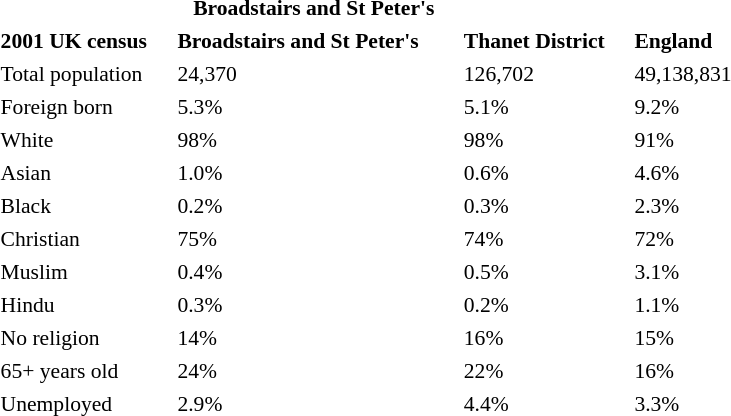<table id="toc" style="float: right; margin-left: 2em; width: 40%; font-size: 90%;" cellspacing="3">
<tr>
<th colspan="3"><strong>Broadstairs and St Peter's</strong></th>
</tr>
<tr>
<td><strong>2001 UK census</strong></td>
<td><strong>Broadstairs and St Peter's</strong></td>
<td><strong>Thanet District</strong></td>
<td><strong>England</strong></td>
</tr>
<tr>
<td>Total population</td>
<td>24,370</td>
<td>126,702</td>
<td>49,138,831</td>
</tr>
<tr>
<td>Foreign born</td>
<td>5.3%</td>
<td>5.1%</td>
<td>9.2%</td>
</tr>
<tr>
<td>White</td>
<td>98%</td>
<td>98%</td>
<td>91%</td>
</tr>
<tr>
<td>Asian</td>
<td>1.0%</td>
<td>0.6%</td>
<td>4.6%</td>
</tr>
<tr>
<td>Black</td>
<td>0.2%</td>
<td>0.3%</td>
<td>2.3%</td>
</tr>
<tr>
<td>Christian</td>
<td>75%</td>
<td>74%</td>
<td>72%</td>
</tr>
<tr>
<td>Muslim</td>
<td>0.4%</td>
<td>0.5%</td>
<td>3.1%</td>
</tr>
<tr>
<td>Hindu</td>
<td>0.3%</td>
<td>0.2%</td>
<td>1.1%</td>
</tr>
<tr>
<td>No religion</td>
<td>14%</td>
<td>16%</td>
<td>15%</td>
</tr>
<tr>
<td>65+ years old</td>
<td>24%</td>
<td>22%</td>
<td>16%</td>
</tr>
<tr>
<td>Unemployed</td>
<td>2.9%</td>
<td>4.4%</td>
<td>3.3%</td>
</tr>
</table>
